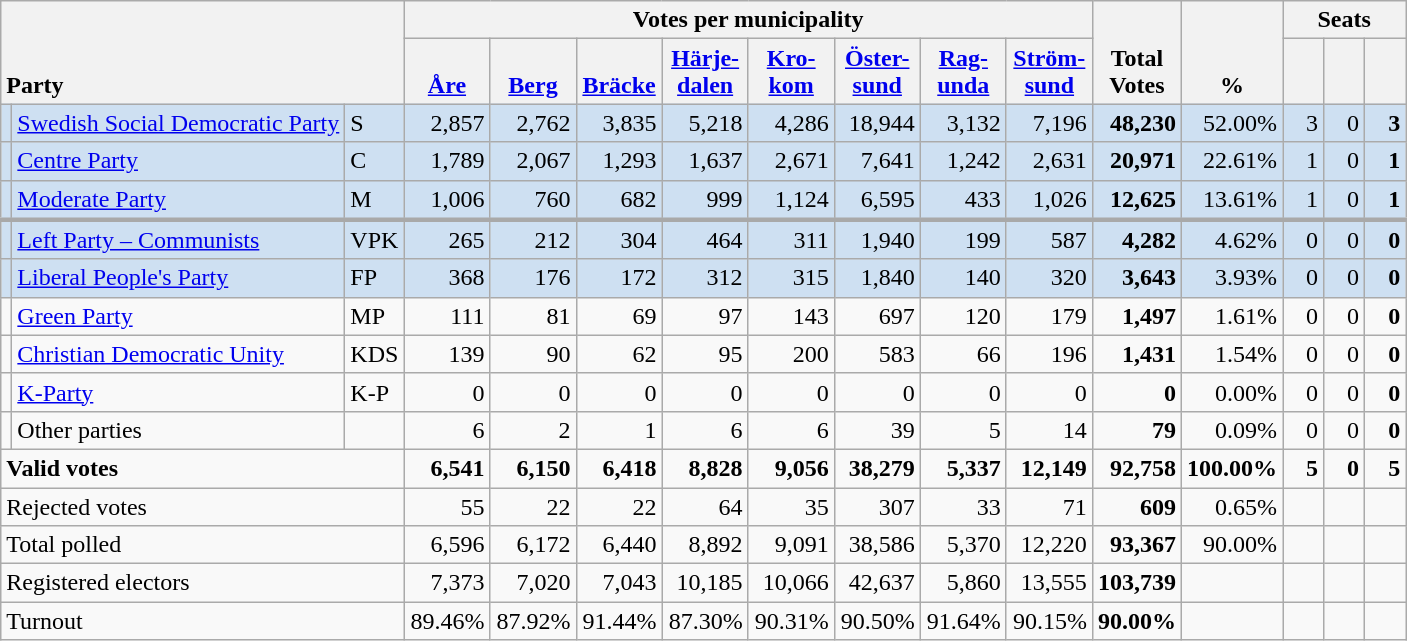<table class="wikitable" border="1" style="text-align:right;">
<tr>
<th style="text-align:left;" valign=bottom rowspan=2 colspan=3>Party</th>
<th colspan=8>Votes per municipality</th>
<th align=center valign=bottom rowspan=2 width="50">Total Votes</th>
<th align=center valign=bottom rowspan=2 width="50">%</th>
<th colspan=3>Seats</th>
</tr>
<tr>
<th align=center valign=bottom width="50"><a href='#'>Åre</a></th>
<th align=center valign=bottom width="50"><a href='#'>Berg</a></th>
<th align=center valign=bottom width="50"><a href='#'>Bräcke</a></th>
<th align=center valign=bottom width="50"><a href='#'>Härje- dalen</a></th>
<th align=center valign=bottom width="50"><a href='#'>Kro- kom</a></th>
<th align=center valign=bottom width="50"><a href='#'>Öster- sund</a></th>
<th align=center valign=bottom width="50"><a href='#'>Rag- unda</a></th>
<th align=center valign=bottom width="50"><a href='#'>Ström- sund</a></th>
<th align=center valign=bottom width="20"><small></small></th>
<th align=center valign=bottom width="20"><small><a href='#'></a></small></th>
<th align=center valign=bottom width="20"><small></small></th>
</tr>
<tr style="background:#CEE0F2;">
<td></td>
<td align=left style="white-space: nowrap;"><a href='#'>Swedish Social Democratic Party</a></td>
<td align=left>S</td>
<td>2,857</td>
<td>2,762</td>
<td>3,835</td>
<td>5,218</td>
<td>4,286</td>
<td>18,944</td>
<td>3,132</td>
<td>7,196</td>
<td><strong>48,230</strong></td>
<td>52.00%</td>
<td>3</td>
<td>0</td>
<td><strong>3</strong></td>
</tr>
<tr style="background:#CEE0F2;">
<td></td>
<td align=left><a href='#'>Centre Party</a></td>
<td align=left>C</td>
<td>1,789</td>
<td>2,067</td>
<td>1,293</td>
<td>1,637</td>
<td>2,671</td>
<td>7,641</td>
<td>1,242</td>
<td>2,631</td>
<td><strong>20,971</strong></td>
<td>22.61%</td>
<td>1</td>
<td>0</td>
<td><strong>1</strong></td>
</tr>
<tr style="background:#CEE0F2;">
<td></td>
<td align=left><a href='#'>Moderate Party</a></td>
<td align=left>M</td>
<td>1,006</td>
<td>760</td>
<td>682</td>
<td>999</td>
<td>1,124</td>
<td>6,595</td>
<td>433</td>
<td>1,026</td>
<td><strong>12,625</strong></td>
<td>13.61%</td>
<td>1</td>
<td>0</td>
<td><strong>1</strong></td>
</tr>
<tr style="background:#CEE0F2; border-top:3px solid darkgray;">
<td></td>
<td align=left><a href='#'>Left Party – Communists</a></td>
<td align=left>VPK</td>
<td>265</td>
<td>212</td>
<td>304</td>
<td>464</td>
<td>311</td>
<td>1,940</td>
<td>199</td>
<td>587</td>
<td><strong>4,282</strong></td>
<td>4.62%</td>
<td>0</td>
<td>0</td>
<td><strong>0</strong></td>
</tr>
<tr style="background:#CEE0F2;">
<td></td>
<td align=left><a href='#'>Liberal People's Party</a></td>
<td align=left>FP</td>
<td>368</td>
<td>176</td>
<td>172</td>
<td>312</td>
<td>315</td>
<td>1,840</td>
<td>140</td>
<td>320</td>
<td><strong>3,643</strong></td>
<td>3.93%</td>
<td>0</td>
<td>0</td>
<td><strong>0</strong></td>
</tr>
<tr>
<td></td>
<td align=left><a href='#'>Green Party</a></td>
<td align=left>MP</td>
<td>111</td>
<td>81</td>
<td>69</td>
<td>97</td>
<td>143</td>
<td>697</td>
<td>120</td>
<td>179</td>
<td><strong>1,497</strong></td>
<td>1.61%</td>
<td>0</td>
<td>0</td>
<td><strong>0</strong></td>
</tr>
<tr>
<td></td>
<td align=left><a href='#'>Christian Democratic Unity</a></td>
<td align=left>KDS</td>
<td>139</td>
<td>90</td>
<td>62</td>
<td>95</td>
<td>200</td>
<td>583</td>
<td>66</td>
<td>196</td>
<td><strong>1,431</strong></td>
<td>1.54%</td>
<td>0</td>
<td>0</td>
<td><strong>0</strong></td>
</tr>
<tr>
<td></td>
<td align=left><a href='#'>K-Party</a></td>
<td align=left>K-P</td>
<td>0</td>
<td>0</td>
<td>0</td>
<td>0</td>
<td>0</td>
<td>0</td>
<td>0</td>
<td>0</td>
<td><strong>0</strong></td>
<td>0.00%</td>
<td>0</td>
<td>0</td>
<td><strong>0</strong></td>
</tr>
<tr>
<td></td>
<td align=left>Other parties</td>
<td></td>
<td>6</td>
<td>2</td>
<td>1</td>
<td>6</td>
<td>6</td>
<td>39</td>
<td>5</td>
<td>14</td>
<td><strong>79</strong></td>
<td>0.09%</td>
<td>0</td>
<td>0</td>
<td><strong>0</strong></td>
</tr>
<tr style="font-weight:bold">
<td align=left colspan=3>Valid votes</td>
<td>6,541</td>
<td>6,150</td>
<td>6,418</td>
<td>8,828</td>
<td>9,056</td>
<td>38,279</td>
<td>5,337</td>
<td>12,149</td>
<td>92,758</td>
<td>100.00%</td>
<td>5</td>
<td>0</td>
<td>5</td>
</tr>
<tr>
<td align=left colspan=3>Rejected votes</td>
<td>55</td>
<td>22</td>
<td>22</td>
<td>64</td>
<td>35</td>
<td>307</td>
<td>33</td>
<td>71</td>
<td><strong>609</strong></td>
<td>0.65%</td>
<td></td>
<td></td>
<td></td>
</tr>
<tr>
<td align=left colspan=3>Total polled</td>
<td>6,596</td>
<td>6,172</td>
<td>6,440</td>
<td>8,892</td>
<td>9,091</td>
<td>38,586</td>
<td>5,370</td>
<td>12,220</td>
<td><strong>93,367</strong></td>
<td>90.00%</td>
<td></td>
<td></td>
<td></td>
</tr>
<tr>
<td align=left colspan=3>Registered electors</td>
<td>7,373</td>
<td>7,020</td>
<td>7,043</td>
<td>10,185</td>
<td>10,066</td>
<td>42,637</td>
<td>5,860</td>
<td>13,555</td>
<td><strong>103,739</strong></td>
<td></td>
<td></td>
<td></td>
<td></td>
</tr>
<tr>
<td align=left colspan=3>Turnout</td>
<td>89.46%</td>
<td>87.92%</td>
<td>91.44%</td>
<td>87.30%</td>
<td>90.31%</td>
<td>90.50%</td>
<td>91.64%</td>
<td>90.15%</td>
<td><strong>90.00%</strong></td>
<td></td>
<td></td>
<td></td>
<td></td>
</tr>
</table>
